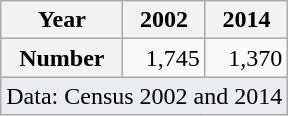<table class="wikitable" style="text-align:right">
<tr>
<th>Year</th>
<th>2002</th>
<th>2014</th>
</tr>
<tr>
<th>Number</th>
<td>1,745</td>
<td> 1,370</td>
</tr>
<tr>
<td colspan=15 class="wikitable" style="align:left;text-align:left;background-color:#eaecf0">Data: Census 2002 and 2014</td>
</tr>
</table>
